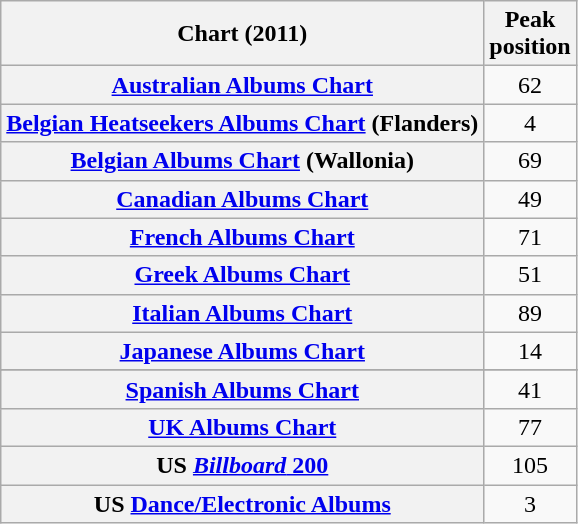<table class="wikitable sortable plainrowheaders">
<tr>
<th scope="col">Chart (2011)</th>
<th scope="col">Peak<br>position</th>
</tr>
<tr>
<th scope="row"><a href='#'>Australian Albums Chart</a></th>
<td align="center">62</td>
</tr>
<tr>
<th scope="row"><a href='#'>Belgian Heatseekers Albums Chart</a> (Flanders)</th>
<td align="center">4</td>
</tr>
<tr>
<th scope="row"><a href='#'>Belgian Albums Chart</a> (Wallonia)</th>
<td align="center">69</td>
</tr>
<tr>
<th scope="row"><a href='#'>Canadian Albums Chart</a></th>
<td align="center">49</td>
</tr>
<tr>
<th scope="row"><a href='#'>French Albums Chart</a></th>
<td align="center">71</td>
</tr>
<tr>
<th scope="row"><a href='#'>Greek Albums Chart</a></th>
<td align="center">51</td>
</tr>
<tr>
<th scope="row"><a href='#'>Italian Albums Chart</a></th>
<td align="center">89</td>
</tr>
<tr>
<th scope="row"><a href='#'>Japanese Albums Chart</a></th>
<td align="center">14</td>
</tr>
<tr>
</tr>
<tr>
<th scope="row"><a href='#'>Spanish Albums Chart</a></th>
<td align="center">41</td>
</tr>
<tr>
<th scope="row"><a href='#'>UK Albums Chart</a></th>
<td align="center">77</td>
</tr>
<tr>
<th scope="row">US <a href='#'><em>Billboard</em> 200</a></th>
<td align="center">105</td>
</tr>
<tr>
<th scope="row">US <a href='#'>Dance/Electronic Albums</a></th>
<td align="center">3</td>
</tr>
</table>
